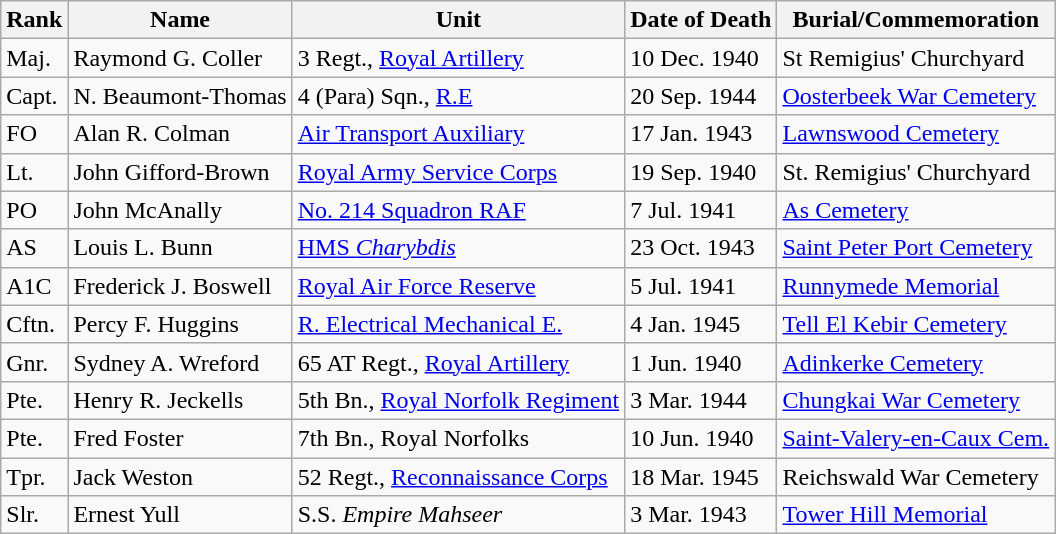<table class="wikitable">
<tr>
<th>Rank</th>
<th>Name</th>
<th>Unit</th>
<th>Date of Death</th>
<th>Burial/Commemoration</th>
</tr>
<tr>
<td>Maj.</td>
<td>Raymond G. Coller</td>
<td>3 Regt., <a href='#'>Royal Artillery</a></td>
<td>10 Dec. 1940</td>
<td>St Remigius' Churchyard</td>
</tr>
<tr>
<td>Capt.</td>
<td>N. Beaumont-Thomas</td>
<td>4 (Para) Sqn., <a href='#'>R.E</a></td>
<td>20 Sep. 1944</td>
<td><a href='#'>Oosterbeek War Cemetery</a></td>
</tr>
<tr>
<td>FO</td>
<td>Alan R. Colman</td>
<td><a href='#'>Air Transport Auxiliary</a></td>
<td>17 Jan. 1943</td>
<td><a href='#'>Lawnswood Cemetery</a></td>
</tr>
<tr>
<td>Lt.</td>
<td>John Gifford-Brown</td>
<td><a href='#'>Royal Army Service Corps</a></td>
<td>19 Sep. 1940</td>
<td>St. Remigius' Churchyard</td>
</tr>
<tr>
<td>PO</td>
<td>John McAnally</td>
<td><a href='#'>No. 214 Squadron RAF</a></td>
<td>7 Jul. 1941</td>
<td><a href='#'>As Cemetery</a></td>
</tr>
<tr>
<td>AS</td>
<td>Louis L. Bunn</td>
<td><a href='#'>HMS <em>Charybdis</em></a></td>
<td>23 Oct. 1943</td>
<td><a href='#'>Saint Peter Port Cemetery</a></td>
</tr>
<tr>
<td>A1C</td>
<td>Frederick J. Boswell</td>
<td><a href='#'>Royal Air Force Reserve</a></td>
<td>5 Jul. 1941</td>
<td><a href='#'>Runnymede Memorial</a></td>
</tr>
<tr>
<td>Cftn.</td>
<td>Percy F. Huggins</td>
<td><a href='#'>R. Electrical Mechanical E.</a></td>
<td>4 Jan. 1945</td>
<td><a href='#'>Tell El Kebir Cemetery</a></td>
</tr>
<tr>
<td>Gnr.</td>
<td>Sydney A. Wreford</td>
<td>65 AT Regt., <a href='#'>Royal Artillery</a></td>
<td>1 Jun. 1940</td>
<td><a href='#'>Adinkerke Cemetery</a></td>
</tr>
<tr>
<td>Pte.</td>
<td>Henry R. Jeckells</td>
<td>5th Bn., <a href='#'>Royal Norfolk Regiment</a></td>
<td>3 Mar. 1944</td>
<td><a href='#'>Chungkai War Cemetery</a></td>
</tr>
<tr>
<td>Pte.</td>
<td>Fred Foster</td>
<td>7th Bn., Royal Norfolks</td>
<td>10 Jun. 1940</td>
<td><a href='#'>Saint-Valery-en-Caux Cem.</a></td>
</tr>
<tr>
<td>Tpr.</td>
<td>Jack Weston</td>
<td>52 Regt., <a href='#'>Reconnaissance Corps</a></td>
<td>18 Mar. 1945</td>
<td>Reichswald War Cemetery</td>
</tr>
<tr>
<td>Slr.</td>
<td>Ernest Yull</td>
<td>S.S. <em>Empire Mahseer</em></td>
<td>3 Mar. 1943</td>
<td><a href='#'>Tower Hill Memorial</a></td>
</tr>
</table>
